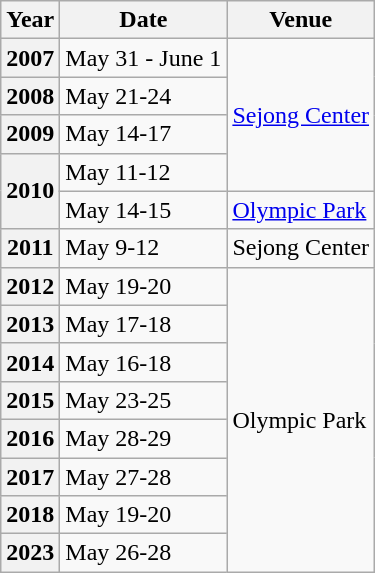<table class="wikitable plainrowheaders">
<tr>
<th scope="col">Year</th>
<th scope="col">Date</th>
<th scope="col">Venue</th>
</tr>
<tr>
<th scope="row">2007</th>
<td>May 31 - June 1</td>
<td rowspan="4"><a href='#'>Sejong Center</a></td>
</tr>
<tr>
<th scope="row">2008</th>
<td>May 21-24</td>
</tr>
<tr>
<th scope="row">2009</th>
<td>May 14-17</td>
</tr>
<tr>
<th scope="row" rowspan="2">2010</th>
<td>May 11-12</td>
</tr>
<tr>
<td>May 14-15</td>
<td><a href='#'>Olympic Park</a></td>
</tr>
<tr>
<th scope="row">2011</th>
<td>May 9-12</td>
<td>Sejong Center</td>
</tr>
<tr>
<th scope="row">2012</th>
<td>May 19-20</td>
<td rowspan="8">Olympic Park</td>
</tr>
<tr>
<th scope="row">2013</th>
<td>May 17-18</td>
</tr>
<tr>
<th scope="row">2014</th>
<td>May 16-18</td>
</tr>
<tr>
<th scope="row">2015</th>
<td>May 23-25</td>
</tr>
<tr>
<th scope="row">2016</th>
<td>May 28-29</td>
</tr>
<tr>
<th scope="row">2017</th>
<td>May 27-28</td>
</tr>
<tr>
<th scope="row">2018</th>
<td>May 19-20</td>
</tr>
<tr>
<th scope="row">2023</th>
<td>May 26-28</td>
</tr>
</table>
